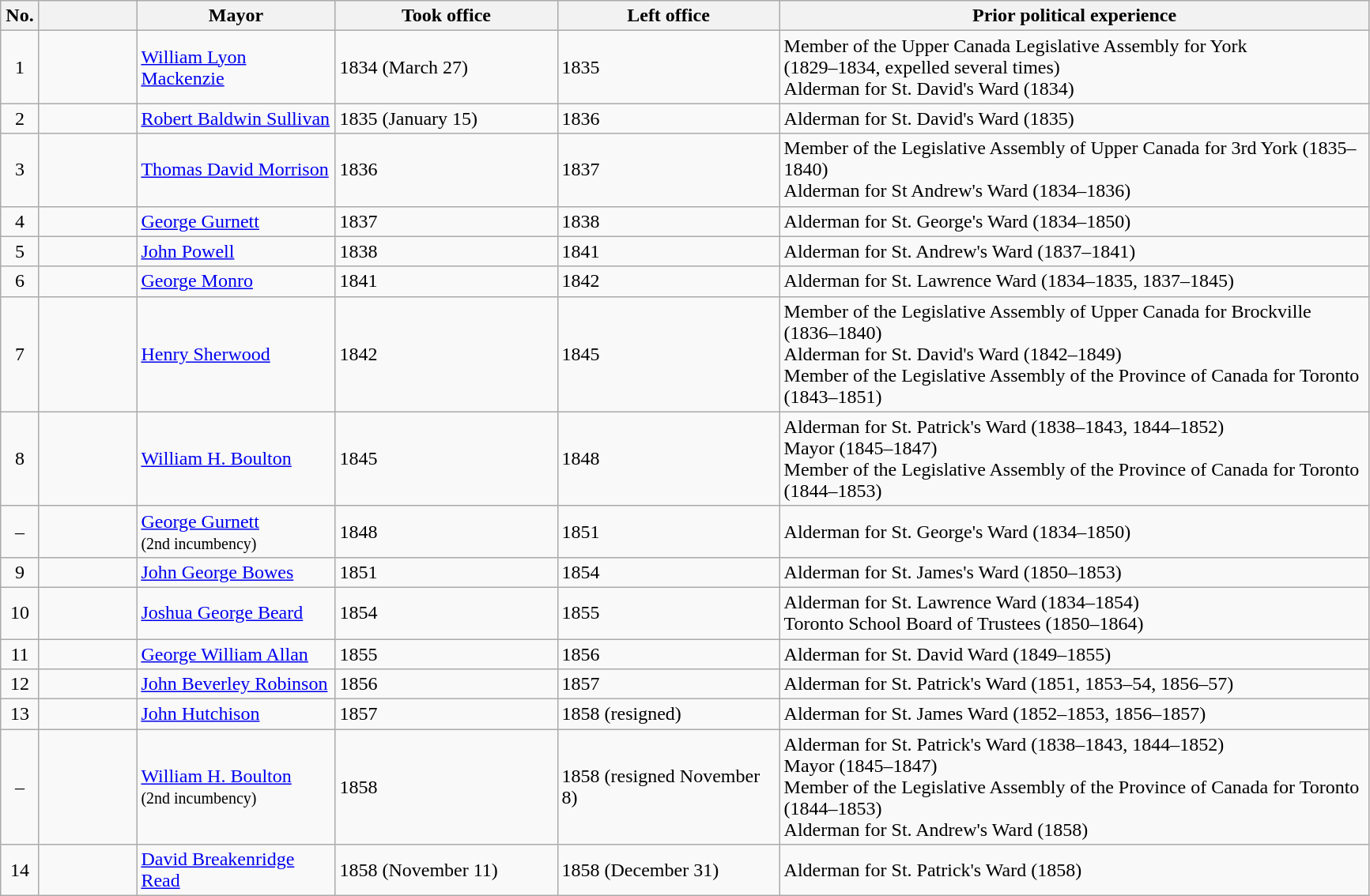<table class="sortable wikitable" style="text-align:left; font-size:100%;">
<tr valign=bottom>
<th width="25px">No.</th>
<th width="75px"></th>
<th width="160px">Mayor</th>
<th width="180px">Took office</th>
<th width="180px">Left office</th>
<th width="490px">Prior political experience</th>
</tr>
<tr>
<td align="center">1</td>
<td></td>
<td><a href='#'>William Lyon Mackenzie</a></td>
<td>1834 (March 27)</td>
<td>1835</td>
<td>Member of the Upper  Canada Legislative Assembly for York<br>(1829–1834, expelled several times)<br>Alderman for St. David's Ward (1834)</td>
</tr>
<tr>
<td align="center">2</td>
<td></td>
<td><a href='#'>Robert Baldwin Sullivan</a></td>
<td>1835 (January 15)</td>
<td>1836</td>
<td>Alderman for St. David's Ward (1835)</td>
</tr>
<tr>
<td align="center">3</td>
<td></td>
<td><a href='#'>Thomas David Morrison</a></td>
<td>1836</td>
<td>1837</td>
<td>Member of the Legislative Assembly of Upper Canada for 3rd York (1835–1840)<br>Alderman for St Andrew's Ward (1834–1836)</td>
</tr>
<tr>
<td align="center">4</td>
<td></td>
<td><a href='#'>George Gurnett</a></td>
<td>1837</td>
<td>1838</td>
<td>Alderman for St. George's Ward (1834–1850)</td>
</tr>
<tr>
<td align="center">5</td>
<td></td>
<td><a href='#'>John Powell</a></td>
<td>1838</td>
<td>1841</td>
<td>Alderman for St. Andrew's Ward (1837–1841)</td>
</tr>
<tr>
<td align="center">6</td>
<td></td>
<td><a href='#'>George Monro</a></td>
<td>1841</td>
<td>1842</td>
<td>Alderman for St. Lawrence Ward (1834–1835, 1837–1845)</td>
</tr>
<tr>
<td align="center">7</td>
<td></td>
<td><a href='#'>Henry Sherwood</a></td>
<td>1842</td>
<td>1845</td>
<td>Member of the Legislative Assembly of Upper Canada for Brockville (1836–1840)<br>Alderman for St. David's Ward (1842–1849)<br>Member of the Legislative Assembly of the Province of Canada for Toronto (1843–1851)</td>
</tr>
<tr>
<td align="center">8</td>
<td></td>
<td><a href='#'>William H. Boulton</a></td>
<td>1845</td>
<td>1848</td>
<td>Alderman for St. Patrick's Ward (1838–1843, 1844–1852)<br>Mayor (1845–1847)<br>Member of the Legislative Assembly of the Province of Canada for Toronto (1844–1853)</td>
</tr>
<tr>
<td align="center">–</td>
<td></td>
<td><a href='#'>George Gurnett</a><br><small>(2nd incumbency)</small></td>
<td>1848</td>
<td>1851</td>
<td>Alderman for St. George's Ward (1834–1850)</td>
</tr>
<tr>
<td align="center">9</td>
<td></td>
<td><a href='#'>John George Bowes</a></td>
<td>1851</td>
<td>1854</td>
<td>Alderman for St. James's Ward (1850–1853)</td>
</tr>
<tr>
<td align="center">10</td>
<td></td>
<td><a href='#'>Joshua George Beard</a></td>
<td>1854</td>
<td>1855</td>
<td>Alderman for  St. Lawrence Ward (1834–1854)<br>Toronto School Board of Trustees (1850–1864)</td>
</tr>
<tr>
<td align="center">11</td>
<td></td>
<td><a href='#'>George William Allan</a></td>
<td>1855</td>
<td>1856</td>
<td>Alderman for St. David Ward (1849–1855)</td>
</tr>
<tr>
<td align="center">12</td>
<td></td>
<td><a href='#'>John Beverley Robinson</a></td>
<td>1856</td>
<td>1857</td>
<td>Alderman for St. Patrick's Ward (1851, 1853–54, 1856–57)</td>
</tr>
<tr>
<td align="center">13</td>
<td></td>
<td><a href='#'>John Hutchison</a></td>
<td>1857</td>
<td>1858 (resigned)</td>
<td>Alderman for St. James Ward (1852–1853, 1856–1857)</td>
</tr>
<tr>
<td align="center">–</td>
<td></td>
<td><a href='#'>William H. Boulton</a><br><small>(2nd incumbency)</small></td>
<td>1858</td>
<td>1858 (resigned November 8)</td>
<td>Alderman for St. Patrick's Ward (1838–1843, 1844–1852)<br>Mayor (1845–1847)<br>Member of the Legislative Assembly of the Province of Canada for Toronto (1844–1853)<br>Alderman for St. Andrew's Ward (1858)</td>
</tr>
<tr>
<td align="center">14</td>
<td></td>
<td><a href='#'>David Breakenridge Read</a></td>
<td>1858 (November 11)</td>
<td>1858 (December 31)</td>
<td>Alderman for St. Patrick's Ward (1858)</td>
</tr>
</table>
